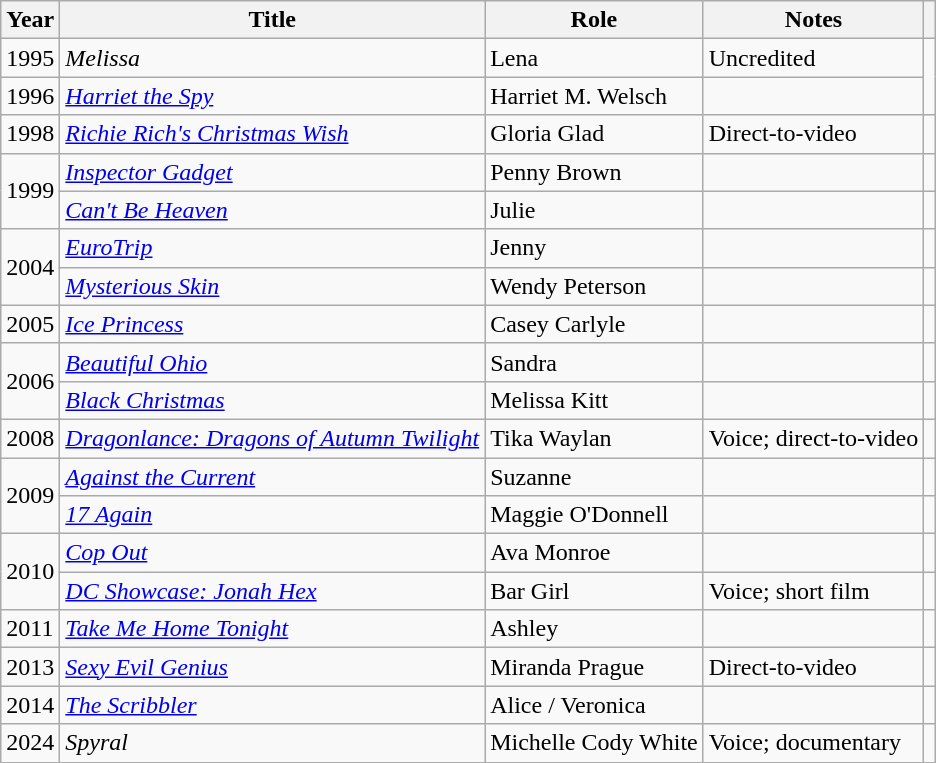<table class="wikitable sortable">
<tr>
<th>Year</th>
<th>Title</th>
<th>Role</th>
<th class="unsortable">Notes</th>
<th class="unsortable"></th>
</tr>
<tr>
<td>1995</td>
<td><em>Melissa</em></td>
<td>Lena</td>
<td>Uncredited</td>
<td style="text-align:center;" rowspan="2"></td>
</tr>
<tr>
<td>1996</td>
<td><em><a href='#'>Harriet the Spy</a></em></td>
<td>Harriet M. Welsch</td>
<td></td>
</tr>
<tr>
<td>1998</td>
<td><em><a href='#'>Richie Rich's Christmas Wish</a></em></td>
<td>Gloria Glad</td>
<td>Direct-to-video</td>
<td style="text-align:center;"></td>
</tr>
<tr>
<td rowspan="2">1999</td>
<td><em><a href='#'>Inspector Gadget</a></em></td>
<td>Penny Brown</td>
<td></td>
<td style="text-align:center;"></td>
</tr>
<tr>
<td><em><a href='#'>Can't Be Heaven</a></em></td>
<td>Julie</td>
<td></td>
<td style="text-align:center;"></td>
</tr>
<tr 2000 A Father's Choice>
<td rowspan=2>2004</td>
<td><em><a href='#'>EuroTrip</a></em></td>
<td>Jenny</td>
<td></td>
<td style="text-align:center;"></td>
</tr>
<tr>
<td><em><a href='#'>Mysterious Skin</a></em></td>
<td>Wendy Peterson</td>
<td></td>
<td style="text-align:center;"></td>
</tr>
<tr>
<td>2005</td>
<td><em><a href='#'>Ice Princess</a></em></td>
<td>Casey Carlyle</td>
<td></td>
<td style="text-align:center;"></td>
</tr>
<tr>
<td rowspan=2>2006</td>
<td><em><a href='#'>Beautiful Ohio</a></em></td>
<td>Sandra</td>
<td></td>
<td style="text-align:center;"></td>
</tr>
<tr>
<td><em><a href='#'>Black Christmas</a></em></td>
<td>Melissa Kitt</td>
<td></td>
<td style="text-align:center;"></td>
</tr>
<tr>
<td>2008</td>
<td><em><a href='#'>Dragonlance: Dragons of Autumn Twilight</a></em></td>
<td>Tika Waylan</td>
<td>Voice; direct-to-video</td>
<td style="text-align:center;"></td>
</tr>
<tr>
<td rowspan=2>2009</td>
<td><em><a href='#'>Against the Current</a></em></td>
<td>Suzanne</td>
<td></td>
<td style="text-align:center;"></td>
</tr>
<tr>
<td><em><a href='#'>17 Again</a></em></td>
<td>Maggie O'Donnell</td>
<td></td>
<td style="text-align:center;"></td>
</tr>
<tr>
<td rowspan="2">2010</td>
<td><em><a href='#'>Cop Out</a></em></td>
<td>Ava Monroe</td>
<td></td>
<td style="text-align:center;"></td>
</tr>
<tr>
<td><em><a href='#'>DC Showcase: Jonah Hex</a></em></td>
<td>Bar Girl</td>
<td>Voice; short film</td>
<td style="text-align:center;"></td>
</tr>
<tr>
<td>2011</td>
<td><em><a href='#'>Take Me Home Tonight</a></em></td>
<td>Ashley</td>
<td></td>
<td style="text-align:center;"></td>
</tr>
<tr>
<td>2013</td>
<td><em><a href='#'>Sexy Evil Genius</a></em></td>
<td>Miranda Prague</td>
<td>Direct-to-video</td>
<td style="text-align:center;"></td>
</tr>
<tr>
<td>2014</td>
<td data-sort-value="Scribbler, The"><em><a href='#'>The Scribbler</a></em></td>
<td>Alice / Veronica</td>
<td></td>
<td style="text-align:center;"></td>
</tr>
<tr>
<td>2024</td>
<td><em>Spyral</em></td>
<td>Michelle Cody White</td>
<td>Voice; documentary</td>
<td style="text-align:center;"></td>
</tr>
</table>
